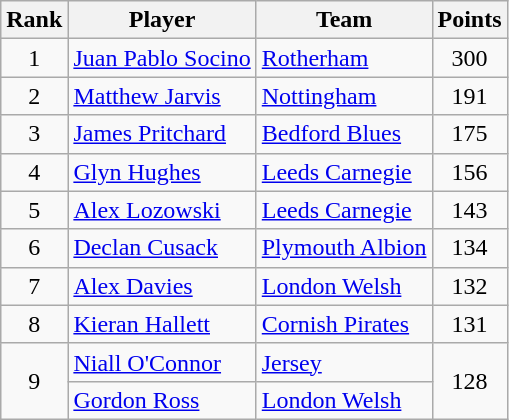<table class="wikitable">
<tr>
<th>Rank</th>
<th>Player</th>
<th>Team</th>
<th>Points</th>
</tr>
<tr>
<td rowspan=1 align=center>1</td>
<td> <a href='#'>Juan Pablo Socino</a></td>
<td><a href='#'>Rotherham</a></td>
<td rowspan=1 align=center>300</td>
</tr>
<tr>
<td rowspan=1 align=center>2</td>
<td> <a href='#'>Matthew Jarvis</a></td>
<td><a href='#'>Nottingham</a></td>
<td rowspan=1 align=center>191</td>
</tr>
<tr>
<td rowspan=1 align=center>3</td>
<td> <a href='#'>James Pritchard</a></td>
<td><a href='#'>Bedford Blues</a></td>
<td rowspan=1 align=center>175</td>
</tr>
<tr>
<td rowspan=1 align=center>4</td>
<td> <a href='#'>Glyn Hughes</a></td>
<td><a href='#'>Leeds Carnegie</a></td>
<td rowspan=1 align=center>156</td>
</tr>
<tr>
<td rowspan=1 align=center>5</td>
<td> <a href='#'>Alex Lozowski</a></td>
<td><a href='#'>Leeds Carnegie</a></td>
<td rowspan=1 align=center>143</td>
</tr>
<tr>
<td rowspan=1 align=center>6</td>
<td> <a href='#'>Declan Cusack</a></td>
<td><a href='#'>Plymouth Albion</a></td>
<td rowspan=1 align=center>134</td>
</tr>
<tr>
<td rowspan=1 align=center>7</td>
<td> <a href='#'>Alex Davies</a></td>
<td><a href='#'>London Welsh</a></td>
<td rowspan=1 align=center>132</td>
</tr>
<tr>
<td rowspan=1 align=center>8</td>
<td> <a href='#'>Kieran Hallett</a></td>
<td><a href='#'>Cornish Pirates</a></td>
<td rowspan=1 align=center>131</td>
</tr>
<tr>
<td rowspan=2 align=center>9</td>
<td> <a href='#'>Niall O'Connor</a></td>
<td><a href='#'>Jersey</a></td>
<td rowspan=2 align=center>128</td>
</tr>
<tr>
<td> <a href='#'>Gordon Ross</a></td>
<td><a href='#'>London Welsh</a><br></td>
</tr>
</table>
